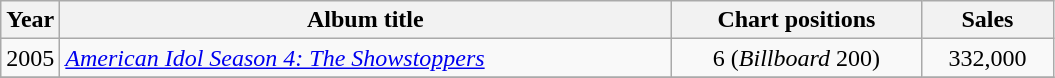<table class="wikitable">
<tr>
<th width="30">Year</th>
<th width="400">Album title</th>
<th width="160">Chart positions</th>
<th width="80">Sales</th>
</tr>
<tr>
<td>2005</td>
<td><em><a href='#'>American Idol Season 4: The Showstoppers</a></em></td>
<td align="center">6 (<em>Billboard</em> 200)</td>
<td align="center">332,000 </td>
</tr>
<tr>
</tr>
</table>
